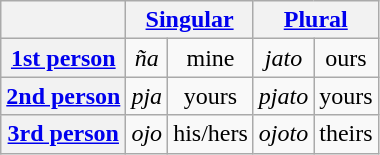<table class="wikitable" style="text-align: center;">
<tr>
<th></th>
<th colspan="2"><a href='#'>Singular</a></th>
<th colspan="2"><a href='#'>Plural</a></th>
</tr>
<tr>
<th><a href='#'>1st person</a></th>
<td><em>ña</em></td>
<td>mine</td>
<td><em>jato</em></td>
<td>ours</td>
</tr>
<tr>
<th><a href='#'>2nd person</a></th>
<td><em>pja</em></td>
<td>yours</td>
<td><em>pjato</em></td>
<td>yours</td>
</tr>
<tr>
<th><a href='#'>3rd person</a></th>
<td><em>ojo</em></td>
<td>his/hers</td>
<td><em>ojoto</em></td>
<td>theirs</td>
</tr>
</table>
